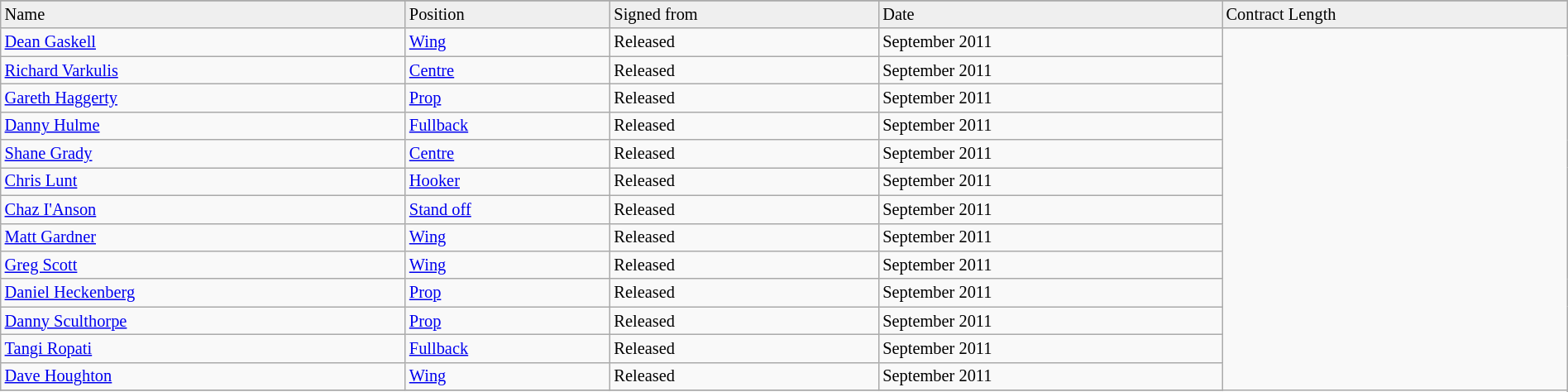<table class="wikitable sortable" width="100%" style="font-size:85%">
<tr bgcolor="#efefef">
</tr>
<tr bgcolor="#efefef">
<td>Name</td>
<td>Position</td>
<td>Signed from</td>
<td>Date</td>
<td>Contract Length</td>
</tr>
<tr>
<td><a href='#'>Dean Gaskell</a></td>
<td><a href='#'>Wing</a></td>
<td>Released</td>
<td>September 2011</td>
</tr>
<tr>
<td><a href='#'>Richard Varkulis</a></td>
<td><a href='#'>Centre</a></td>
<td>Released</td>
<td>September 2011</td>
</tr>
<tr>
<td><a href='#'>Gareth Haggerty</a></td>
<td><a href='#'>Prop</a></td>
<td>Released</td>
<td>September 2011</td>
</tr>
<tr>
<td><a href='#'>Danny Hulme</a></td>
<td><a href='#'>Fullback</a></td>
<td>Released</td>
<td>September 2011</td>
</tr>
<tr>
<td><a href='#'>Shane Grady</a></td>
<td><a href='#'>Centre</a></td>
<td>Released</td>
<td>September 2011</td>
</tr>
<tr>
<td><a href='#'>Chris Lunt</a></td>
<td><a href='#'>Hooker</a></td>
<td>Released</td>
<td>September 2011</td>
</tr>
<tr>
<td><a href='#'>Chaz I'Anson</a></td>
<td><a href='#'>Stand off</a></td>
<td>Released</td>
<td>September 2011</td>
</tr>
<tr>
<td><a href='#'>Matt Gardner</a></td>
<td><a href='#'>Wing</a></td>
<td>Released</td>
<td>September 2011</td>
</tr>
<tr>
<td><a href='#'>Greg Scott</a></td>
<td><a href='#'>Wing</a></td>
<td>Released</td>
<td>September 2011</td>
</tr>
<tr>
<td><a href='#'>Daniel Heckenberg</a></td>
<td><a href='#'>Prop</a></td>
<td>Released</td>
<td>September 2011</td>
</tr>
<tr>
<td><a href='#'>Danny Sculthorpe</a></td>
<td><a href='#'>Prop</a></td>
<td>Released</td>
<td>September 2011</td>
</tr>
<tr>
<td><a href='#'>Tangi Ropati</a></td>
<td><a href='#'>Fullback</a></td>
<td>Released</td>
<td>September 2011</td>
</tr>
<tr>
<td><a href='#'>Dave Houghton</a></td>
<td><a href='#'>Wing</a></td>
<td>Released</td>
<td>September 2011</td>
</tr>
<tr>
</tr>
</table>
